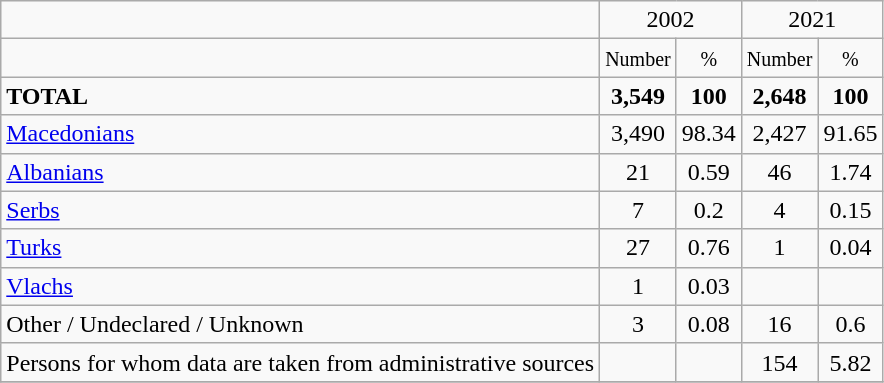<table class="wikitable">
<tr>
<td></td>
<td colspan="2" align="center">2002</td>
<td colspan="2" align="center">2021</td>
</tr>
<tr>
<td></td>
<td align="center"><small>Number</small></td>
<td align="center"><small>%</small></td>
<td align="center"><small>Number</small></td>
<td align="center"><small>%</small></td>
</tr>
<tr>
<td><strong>TOTAL</strong></td>
<td align="center"><strong>3,549</strong></td>
<td align="center"><strong>100</strong></td>
<td align="center"><strong>2,648</strong></td>
<td align="center"><strong>100</strong></td>
</tr>
<tr>
<td><a href='#'>Macedonians</a></td>
<td align="center">3,490</td>
<td align="center">98.34</td>
<td align="center">2,427</td>
<td align="center">91.65</td>
</tr>
<tr>
<td><a href='#'>Albanians</a></td>
<td align="center">21</td>
<td align="center">0.59</td>
<td align="center">46</td>
<td align="center">1.74</td>
</tr>
<tr>
<td><a href='#'>Serbs</a></td>
<td align="center">7</td>
<td align="center">0.2</td>
<td align="center">4</td>
<td align="center">0.15</td>
</tr>
<tr>
<td><a href='#'>Turks</a></td>
<td align="center">27</td>
<td align="center">0.76</td>
<td align="center">1</td>
<td align="center">0.04</td>
</tr>
<tr>
<td><a href='#'>Vlachs</a></td>
<td align="center">1</td>
<td align="center">0.03</td>
<td align="center"></td>
<td align="center"></td>
</tr>
<tr>
<td>Other / Undeclared / Unknown</td>
<td align="center">3</td>
<td align="center">0.08</td>
<td align="center">16</td>
<td align="center">0.6</td>
</tr>
<tr>
<td>Persons for whom data are taken from administrative sources</td>
<td align="center"></td>
<td align="center"></td>
<td align="center">154</td>
<td align="center">5.82</td>
</tr>
<tr>
</tr>
</table>
